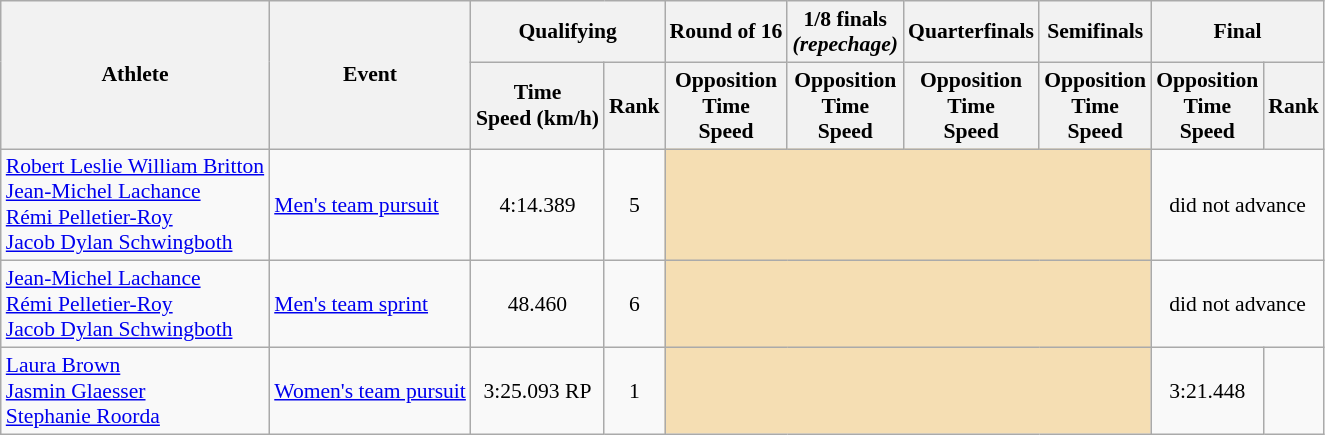<table class="wikitable" border="1" style="font-size:90%">
<tr>
<th rowspan=2>Athlete</th>
<th rowspan=2>Event</th>
<th colspan=2>Qualifying</th>
<th>Round of 16</th>
<th>1/8 finals<br><em>(repechage)</em></th>
<th>Quarterfinals</th>
<th>Semifinals</th>
<th colspan=2>Final</th>
</tr>
<tr>
<th>Time<br>Speed (km/h)</th>
<th>Rank</th>
<th>Opposition<br>Time<br>Speed</th>
<th>Opposition<br>Time<br>Speed</th>
<th>Opposition<br>Time<br>Speed</th>
<th>Opposition<br>Time<br>Speed</th>
<th>Opposition<br>Time<br>Speed</th>
<th>Rank</th>
</tr>
<tr>
<td><a href='#'>Robert Leslie William Britton</a><br><a href='#'>Jean-Michel Lachance</a><br><a href='#'>Rémi Pelletier-Roy</a><br><a href='#'>Jacob Dylan Schwingboth</a></td>
<td><a href='#'>Men's team pursuit</a></td>
<td align=center>4:14.389</td>
<td align=center>5</td>
<td colspan=4 bgcolor=wheat></td>
<td align="center" colspan="7">did not advance</td>
</tr>
<tr>
<td><a href='#'>Jean-Michel Lachance</a><br><a href='#'>Rémi Pelletier-Roy</a><br><a href='#'>Jacob Dylan Schwingboth</a></td>
<td><a href='#'>Men's team sprint</a></td>
<td align=center>48.460</td>
<td align=center>6</td>
<td colspan=4 bgcolor=wheat></td>
<td align="center" colspan="7">did not advance</td>
</tr>
<tr>
<td><a href='#'>Laura Brown</a><br><a href='#'>Jasmin Glaesser</a><br><a href='#'>Stephanie Roorda</a></td>
<td><a href='#'>Women's team pursuit</a></td>
<td align=center>3:25.093 RP</td>
<td align=center>1</td>
<td colspan=4 bgcolor=wheat></td>
<td align=center>3:21.448</td>
<td align=center></td>
</tr>
</table>
